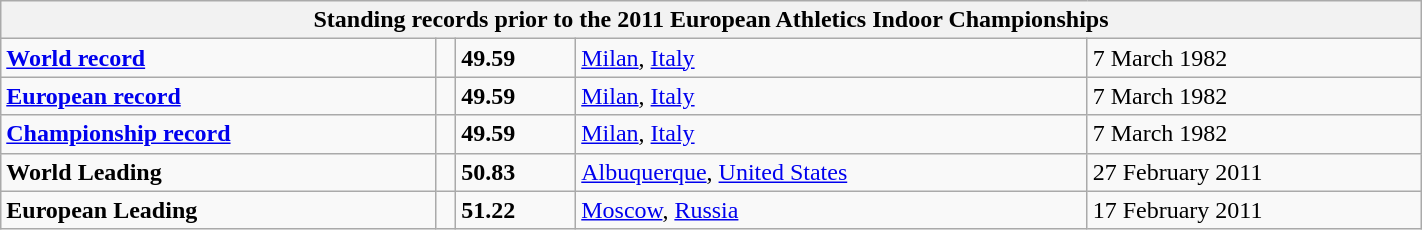<table class="wikitable" width=75%>
<tr>
<th colspan="5">Standing records prior to the 2011 European Athletics Indoor Championships</th>
</tr>
<tr>
<td><strong><a href='#'>World record</a></strong></td>
<td></td>
<td><strong>49.59</strong></td>
<td><a href='#'>Milan</a>, <a href='#'>Italy</a></td>
<td>7 March 1982</td>
</tr>
<tr>
<td><strong><a href='#'>European record</a></strong></td>
<td></td>
<td><strong>49.59</strong></td>
<td><a href='#'>Milan</a>, <a href='#'>Italy</a></td>
<td>7 March 1982</td>
</tr>
<tr>
<td><strong><a href='#'>Championship record</a></strong></td>
<td></td>
<td><strong>49.59</strong></td>
<td><a href='#'>Milan</a>, <a href='#'>Italy</a></td>
<td>7 March 1982</td>
</tr>
<tr>
<td><strong>World Leading</strong></td>
<td></td>
<td><strong>50.83</strong></td>
<td><a href='#'>Albuquerque</a>, <a href='#'>United States</a></td>
<td>27 February 2011</td>
</tr>
<tr>
<td><strong>European Leading</strong></td>
<td></td>
<td><strong>51.22</strong></td>
<td><a href='#'>Moscow</a>, <a href='#'>Russia</a></td>
<td>17 February 2011</td>
</tr>
</table>
